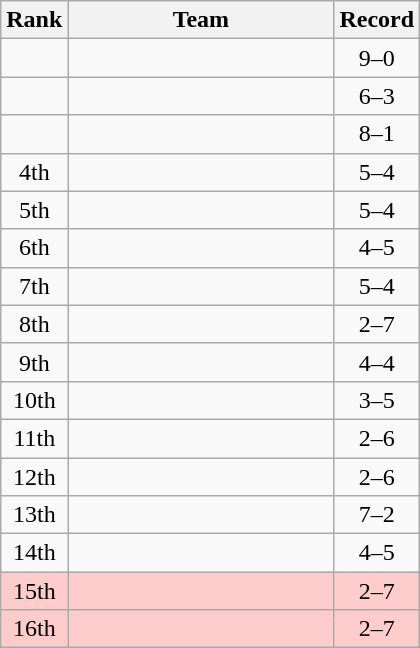<table class=wikitable style="text-align:center;">
<tr>
<th>Rank</th>
<th width=170>Team</th>
<th>Record</th>
</tr>
<tr>
<td></td>
<td align=left></td>
<td>9–0</td>
</tr>
<tr>
<td></td>
<td align=left></td>
<td>6–3</td>
</tr>
<tr>
<td></td>
<td align=left></td>
<td>8–1</td>
</tr>
<tr>
<td>4th</td>
<td align=left></td>
<td>5–4</td>
</tr>
<tr>
<td>5th</td>
<td align=left></td>
<td>5–4</td>
</tr>
<tr>
<td>6th</td>
<td align=left></td>
<td>4–5</td>
</tr>
<tr>
<td>7th</td>
<td align=left></td>
<td>5–4</td>
</tr>
<tr>
<td>8th</td>
<td align=left></td>
<td>2–7</td>
</tr>
<tr>
<td>9th</td>
<td align=left></td>
<td>4–4</td>
</tr>
<tr>
<td>10th</td>
<td align=left></td>
<td>3–5</td>
</tr>
<tr>
<td>11th</td>
<td align=left></td>
<td>2–6</td>
</tr>
<tr>
<td>12th</td>
<td align=left></td>
<td>2–6</td>
</tr>
<tr>
<td>13th</td>
<td align=left></td>
<td>7–2</td>
</tr>
<tr>
<td>14th</td>
<td align=left></td>
<td>4–5</td>
</tr>
<tr bgcolor=ffcccc>
<td>15th</td>
<td align=left></td>
<td>2–7</td>
</tr>
<tr bgcolor=ffcccc>
<td>16th</td>
<td align=left></td>
<td>2–7</td>
</tr>
</table>
